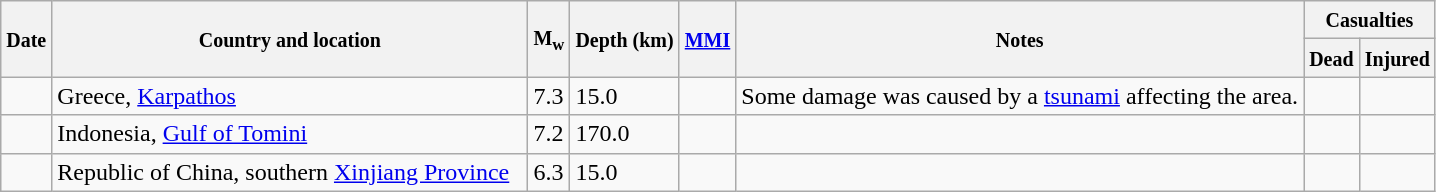<table class="wikitable sortable sort-under" style="border:1px black; margin-left:1em;">
<tr>
<th rowspan="2"><small>Date</small></th>
<th rowspan="2" style="width: 310px"><small>Country and location</small></th>
<th rowspan="2"><small>M<sub>w</sub></small></th>
<th rowspan="2"><small>Depth (km)</small></th>
<th rowspan="2"><small><a href='#'>MMI</a></small></th>
<th rowspan="2" class="unsortable"><small>Notes</small></th>
<th colspan="2"><small>Casualties</small></th>
</tr>
<tr>
<th><small>Dead</small></th>
<th><small>Injured</small></th>
</tr>
<tr>
<td></td>
<td>Greece, <a href='#'>Karpathos</a></td>
<td>7.3</td>
<td>15.0</td>
<td></td>
<td>Some damage was caused by a <a href='#'>tsunami</a> affecting the area.</td>
<td></td>
<td></td>
</tr>
<tr>
<td></td>
<td>Indonesia, <a href='#'>Gulf of Tomini</a></td>
<td>7.2</td>
<td>170.0</td>
<td></td>
<td></td>
<td></td>
<td></td>
</tr>
<tr>
<td></td>
<td>Republic of China, southern <a href='#'>Xinjiang Province</a></td>
<td>6.3</td>
<td>15.0</td>
<td></td>
<td></td>
<td></td>
<td></td>
</tr>
</table>
